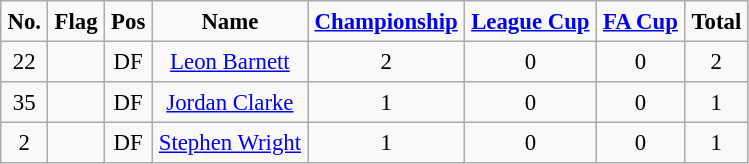<table class="sortable" border="2" cellpadding="4" cellspacing="0" style="text-align:center; margin: 1em 1em 1em 0; background: #f9f9f9; border: 1px #aaa solid; border-collapse: collapse; font-size: 95%;">
<tr>
<th>No.</th>
<th>Flag</th>
<th>Pos</th>
<th>Name</th>
<th><a href='#'>Championship</a></th>
<th><a href='#'>League Cup</a></th>
<th><a href='#'>FA Cup</a></th>
<th>Total</th>
</tr>
<tr>
<td>22</td>
<td></td>
<td>DF</td>
<td><a href='#'>Leon Barnett</a></td>
<td>2</td>
<td>0</td>
<td>0</td>
<td>2</td>
</tr>
<tr>
<td>35</td>
<td></td>
<td>DF</td>
<td><a href='#'>Jordan Clarke</a></td>
<td>1</td>
<td>0</td>
<td>0</td>
<td>1</td>
</tr>
<tr>
<td>2</td>
<td></td>
<td>DF</td>
<td><a href='#'>Stephen Wright</a></td>
<td>1</td>
<td>0</td>
<td>0</td>
<td>1</td>
</tr>
</table>
